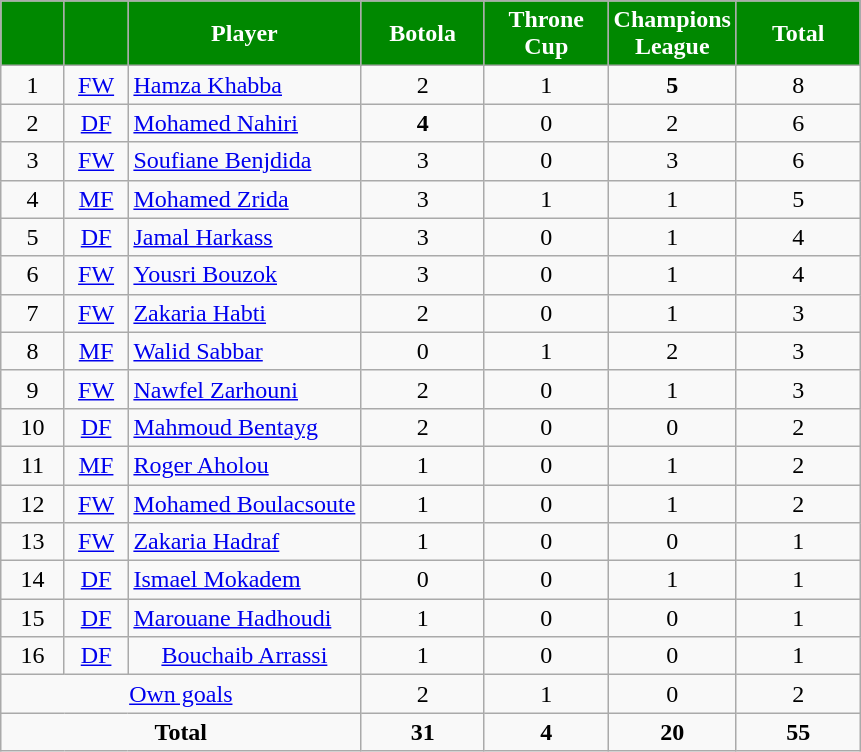<table class="wikitable sortable" style="text-align:center">
<tr>
<th style="background:#008800; color:white; width:35px;"></th>
<th style="background:#008800; color:white; width:35px;"></th>
<th style="background:#008800; color:white;">Player</th>
<th style="background:#008800; color:white; width:75px;">Botola</th>
<th style="background:#008800; color:white; width:75px;">Throne Cup</th>
<th style="background:#008800; color:white; width:75px;">Champions League</th>
<th style="background:#008800; color:white; width:75px;"><strong>Total</strong></th>
</tr>
<tr>
<td rowspan="-">1</td>
<td><a href='#'>FW</a></td>
<td style="text-align:left;"> <a href='#'>Hamza Khabba</a></td>
<td rowspan="-">2</td>
<td rowspan="-">1</td>
<td rowspan="-"><strong>5</strong></td>
<td rowspan="-">8</td>
</tr>
<tr>
<td rowspan="-">2</td>
<td><a href='#'>DF</a></td>
<td style="text-align:left;"> <a href='#'>Mohamed Nahiri</a></td>
<td rowspan="-"><strong>4</strong></td>
<td rowspan="-">0</td>
<td rowspan="-">2</td>
<td rowspan="-">6</td>
</tr>
<tr>
<td rowspan="-">3</td>
<td><a href='#'>FW</a></td>
<td style="text-align:left;"> <a href='#'>Soufiane Benjdida</a></td>
<td rowspan="-">3</td>
<td rowspan="-">0</td>
<td rowspan="-">3</td>
<td rowspan="-">6</td>
</tr>
<tr>
<td rowspan="-">4</td>
<td><a href='#'>MF</a></td>
<td style="text-align:left;"> <a href='#'>Mohamed Zrida</a></td>
<td rowspan="-">3</td>
<td rowspan="-">1</td>
<td rowspan="-">1</td>
<td rowspan="-">5</td>
</tr>
<tr>
<td rowspan="-">5</td>
<td><a href='#'>DF</a></td>
<td style="text-align:left;"> <a href='#'>Jamal Harkass</a></td>
<td rowspan="-">3</td>
<td rowspan="-">0</td>
<td rowspan="-">1</td>
<td rowspan="-">4</td>
</tr>
<tr>
<td rowspan="-">6</td>
<td><a href='#'>FW</a></td>
<td style="text-align:left;"> <a href='#'>Yousri Bouzok</a></td>
<td>3</td>
<td>0</td>
<td>1</td>
<td>4</td>
</tr>
<tr>
<td rowspan="-">7</td>
<td><a href='#'>FW</a></td>
<td style="text-align:left;"> <a href='#'>Zakaria Habti</a></td>
<td rowspan="-">2</td>
<td rowspan="-">0</td>
<td rowspan="-">1</td>
<td rowspan="-">3</td>
</tr>
<tr>
<td>8</td>
<td><a href='#'>MF</a></td>
<td style="text-align:left;"> <a href='#'>Walid Sabbar</a></td>
<td>0</td>
<td>1</td>
<td>2</td>
<td>3</td>
</tr>
<tr>
<td>9</td>
<td><a href='#'>FW</a></td>
<td style="text-align:left;"> <a href='#'>Nawfel Zarhouni</a></td>
<td>2</td>
<td>0</td>
<td>1</td>
<td>3</td>
</tr>
<tr>
<td>10</td>
<td><a href='#'>DF</a></td>
<td style="text-align:left;"> <a href='#'>Mahmoud Bentayg</a></td>
<td>2</td>
<td>0</td>
<td>0</td>
<td>2</td>
</tr>
<tr>
<td rowspan="-">11</td>
<td><a href='#'>MF</a></td>
<td style="text-align:left;"> <a href='#'>Roger Aholou</a></td>
<td>1</td>
<td>0</td>
<td>1</td>
<td>2</td>
</tr>
<tr>
<td rowspan="-">12</td>
<td><a href='#'>FW</a></td>
<td> <a href='#'>Mohamed Boulacsoute</a></td>
<td>1</td>
<td>0</td>
<td>1</td>
<td>2</td>
</tr>
<tr>
<td rowspan="-">13</td>
<td><a href='#'>FW</a></td>
<td style="text-align:left;"> <a href='#'>Zakaria Hadraf</a></td>
<td>1</td>
<td>0</td>
<td>0</td>
<td>1</td>
</tr>
<tr>
<td>14</td>
<td><a href='#'>DF</a></td>
<td style="text-align:left;"> <a href='#'>Ismael Mokadem</a></td>
<td>0</td>
<td>0</td>
<td>1</td>
<td>1</td>
</tr>
<tr>
<td>15</td>
<td><a href='#'>DF</a></td>
<td style="text-align:left;"> <a href='#'>Marouane Hadhoudi</a></td>
<td>1</td>
<td>0</td>
<td>0</td>
<td>1</td>
</tr>
<tr>
<td>16</td>
<td><a href='#'>DF</a></td>
<td> <a href='#'>Bouchaib Arrassi</a></td>
<td>1</td>
<td>0</td>
<td>0</td>
<td>1</td>
</tr>
<tr>
<td colspan="3"><a href='#'>Own goals</a></td>
<td>2</td>
<td>1</td>
<td>0</td>
<td>2</td>
</tr>
<tr class="sortbottom">
<td colspan="3"><strong>Total</strong></td>
<td><strong>31</strong></td>
<td><strong>4</strong></td>
<td><strong>20</strong></td>
<td><strong>55</strong></td>
</tr>
</table>
